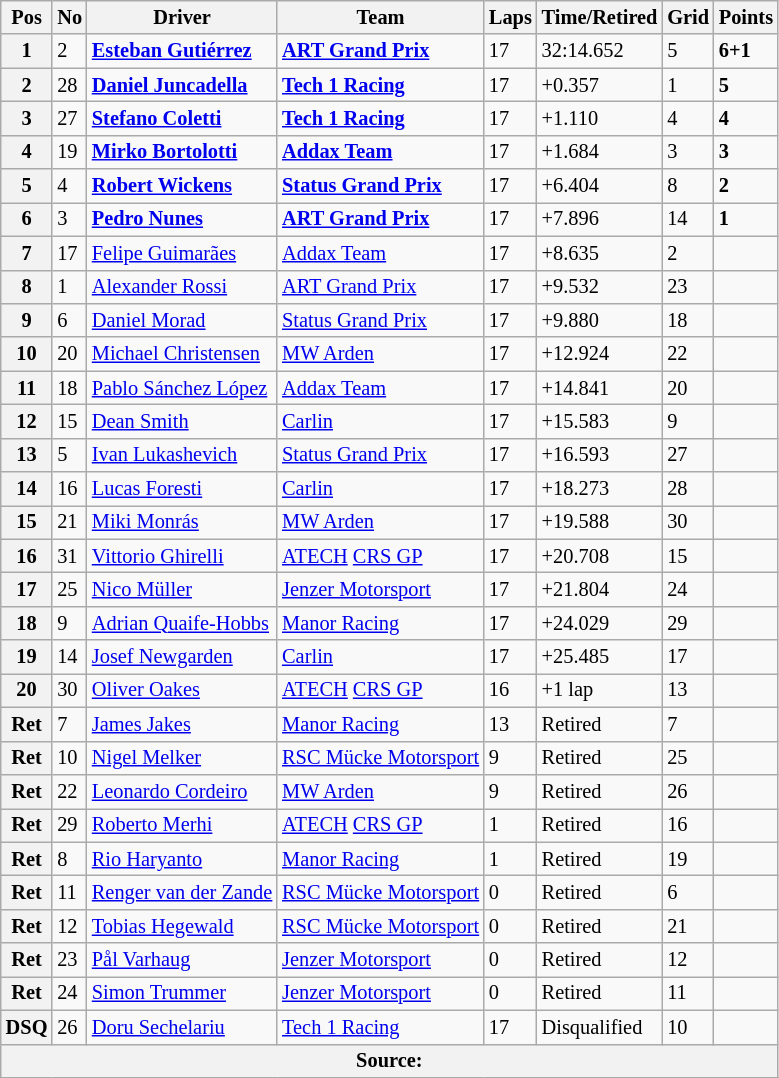<table class="wikitable" style="font-size:85%">
<tr>
<th>Pos</th>
<th>No</th>
<th>Driver</th>
<th>Team</th>
<th>Laps</th>
<th>Time/Retired</th>
<th>Grid</th>
<th>Points</th>
</tr>
<tr>
<th>1</th>
<td>2</td>
<td> <strong><a href='#'>Esteban Gutiérrez</a></strong></td>
<td><strong><a href='#'>ART Grand Prix</a></strong></td>
<td>17</td>
<td>32:14.652</td>
<td>5</td>
<td><strong>6+1</strong></td>
</tr>
<tr>
<th>2</th>
<td>28</td>
<td> <strong><a href='#'>Daniel Juncadella</a></strong></td>
<td><strong><a href='#'>Tech 1 Racing</a></strong></td>
<td>17</td>
<td>+0.357</td>
<td>1</td>
<td><strong>5</strong></td>
</tr>
<tr>
<th>3</th>
<td>27</td>
<td> <strong><a href='#'>Stefano Coletti</a></strong></td>
<td><strong><a href='#'>Tech 1 Racing</a></strong></td>
<td>17</td>
<td>+1.110</td>
<td>4</td>
<td><strong>4</strong></td>
</tr>
<tr>
<th>4</th>
<td>19</td>
<td> <strong><a href='#'>Mirko Bortolotti</a></strong></td>
<td><strong><a href='#'>Addax Team</a></strong></td>
<td>17</td>
<td>+1.684</td>
<td>3</td>
<td><strong>3</strong></td>
</tr>
<tr>
<th>5</th>
<td>4</td>
<td> <strong><a href='#'>Robert Wickens</a></strong></td>
<td><strong><a href='#'>Status Grand Prix</a></strong></td>
<td>17</td>
<td>+6.404</td>
<td>8</td>
<td><strong>2</strong></td>
</tr>
<tr>
<th>6</th>
<td>3</td>
<td> <strong><a href='#'>Pedro Nunes</a></strong></td>
<td><strong><a href='#'>ART Grand Prix</a></strong></td>
<td>17</td>
<td>+7.896</td>
<td>14</td>
<td><strong>1</strong></td>
</tr>
<tr>
<th>7</th>
<td>17</td>
<td> <a href='#'>Felipe Guimarães</a></td>
<td><a href='#'>Addax Team</a></td>
<td>17</td>
<td>+8.635</td>
<td>2</td>
<td></td>
</tr>
<tr>
<th>8</th>
<td>1</td>
<td> <a href='#'>Alexander Rossi</a></td>
<td><a href='#'>ART Grand Prix</a></td>
<td>17</td>
<td>+9.532</td>
<td>23</td>
<td></td>
</tr>
<tr>
<th>9</th>
<td>6</td>
<td> <a href='#'>Daniel Morad</a></td>
<td><a href='#'>Status Grand Prix</a></td>
<td>17</td>
<td>+9.880</td>
<td>18</td>
<td></td>
</tr>
<tr>
<th>10</th>
<td>20</td>
<td> <a href='#'>Michael Christensen</a></td>
<td><a href='#'>MW Arden</a></td>
<td>17</td>
<td>+12.924</td>
<td>22</td>
<td></td>
</tr>
<tr>
<th>11</th>
<td>18</td>
<td> <a href='#'>Pablo Sánchez López</a></td>
<td><a href='#'>Addax Team</a></td>
<td>17</td>
<td>+14.841</td>
<td>20</td>
<td></td>
</tr>
<tr>
<th>12</th>
<td>15</td>
<td> <a href='#'>Dean Smith</a></td>
<td><a href='#'>Carlin</a></td>
<td>17</td>
<td>+15.583</td>
<td>9</td>
<td></td>
</tr>
<tr>
<th>13</th>
<td>5</td>
<td> <a href='#'>Ivan Lukashevich</a></td>
<td><a href='#'>Status Grand Prix</a></td>
<td>17</td>
<td>+16.593</td>
<td>27</td>
<td></td>
</tr>
<tr>
<th>14</th>
<td>16</td>
<td> <a href='#'>Lucas Foresti</a></td>
<td><a href='#'>Carlin</a></td>
<td>17</td>
<td>+18.273</td>
<td>28</td>
<td></td>
</tr>
<tr>
<th>15</th>
<td>21</td>
<td> <a href='#'>Miki Monrás</a></td>
<td><a href='#'>MW Arden</a></td>
<td>17</td>
<td>+19.588</td>
<td>30</td>
<td></td>
</tr>
<tr>
<th>16</th>
<td>31</td>
<td> <a href='#'>Vittorio Ghirelli</a></td>
<td><a href='#'>ATECH</a> <a href='#'>CRS GP</a></td>
<td>17</td>
<td>+20.708</td>
<td>15</td>
<td></td>
</tr>
<tr>
<th>17</th>
<td>25</td>
<td> <a href='#'>Nico Müller</a></td>
<td><a href='#'>Jenzer Motorsport</a></td>
<td>17</td>
<td>+21.804</td>
<td>24</td>
<td></td>
</tr>
<tr>
<th>18</th>
<td>9</td>
<td> <a href='#'>Adrian Quaife-Hobbs</a></td>
<td><a href='#'>Manor Racing</a></td>
<td>17</td>
<td>+24.029</td>
<td>29</td>
<td></td>
</tr>
<tr>
<th>19</th>
<td>14</td>
<td> <a href='#'>Josef Newgarden</a></td>
<td><a href='#'>Carlin</a></td>
<td>17</td>
<td>+25.485</td>
<td>17</td>
<td></td>
</tr>
<tr>
<th>20</th>
<td>30</td>
<td> <a href='#'>Oliver Oakes</a></td>
<td><a href='#'>ATECH</a> <a href='#'>CRS GP</a></td>
<td>16</td>
<td>+1 lap</td>
<td>13</td>
<td></td>
</tr>
<tr>
<th>Ret</th>
<td>7</td>
<td> <a href='#'>James Jakes</a></td>
<td><a href='#'>Manor Racing</a></td>
<td>13</td>
<td>Retired</td>
<td>7</td>
<td></td>
</tr>
<tr>
<th>Ret</th>
<td>10</td>
<td> <a href='#'>Nigel Melker</a></td>
<td><a href='#'>RSC Mücke Motorsport</a></td>
<td>9</td>
<td>Retired</td>
<td>25</td>
<td></td>
</tr>
<tr>
<th>Ret</th>
<td>22</td>
<td> <a href='#'>Leonardo Cordeiro</a></td>
<td><a href='#'>MW Arden</a></td>
<td>9</td>
<td>Retired</td>
<td>26</td>
<td></td>
</tr>
<tr>
<th>Ret</th>
<td>29</td>
<td> <a href='#'>Roberto Merhi</a></td>
<td><a href='#'>ATECH</a> <a href='#'>CRS GP</a></td>
<td>1</td>
<td>Retired</td>
<td>16</td>
<td></td>
</tr>
<tr>
<th>Ret</th>
<td>8</td>
<td> <a href='#'>Rio Haryanto</a></td>
<td><a href='#'>Manor Racing</a></td>
<td>1</td>
<td>Retired</td>
<td>19</td>
<td></td>
</tr>
<tr>
<th>Ret</th>
<td>11</td>
<td> <a href='#'>Renger van der Zande</a></td>
<td><a href='#'>RSC Mücke Motorsport</a></td>
<td>0</td>
<td>Retired</td>
<td>6</td>
<td></td>
</tr>
<tr>
<th>Ret</th>
<td>12</td>
<td> <a href='#'>Tobias Hegewald</a></td>
<td><a href='#'>RSC Mücke Motorsport</a></td>
<td>0</td>
<td>Retired</td>
<td>21</td>
<td></td>
</tr>
<tr>
<th>Ret</th>
<td>23</td>
<td> <a href='#'>Pål Varhaug</a></td>
<td><a href='#'>Jenzer Motorsport</a></td>
<td>0</td>
<td>Retired</td>
<td>12</td>
<td></td>
</tr>
<tr>
<th>Ret</th>
<td>24</td>
<td> <a href='#'>Simon Trummer</a></td>
<td><a href='#'>Jenzer Motorsport</a></td>
<td>0</td>
<td>Retired</td>
<td>11</td>
<td></td>
</tr>
<tr>
<th>DSQ</th>
<td>26</td>
<td> <a href='#'>Doru Sechelariu</a></td>
<td><a href='#'>Tech 1 Racing</a></td>
<td>17</td>
<td>Disqualified</td>
<td>10</td>
<td></td>
</tr>
<tr>
<th colspan="8">Source:</th>
</tr>
</table>
